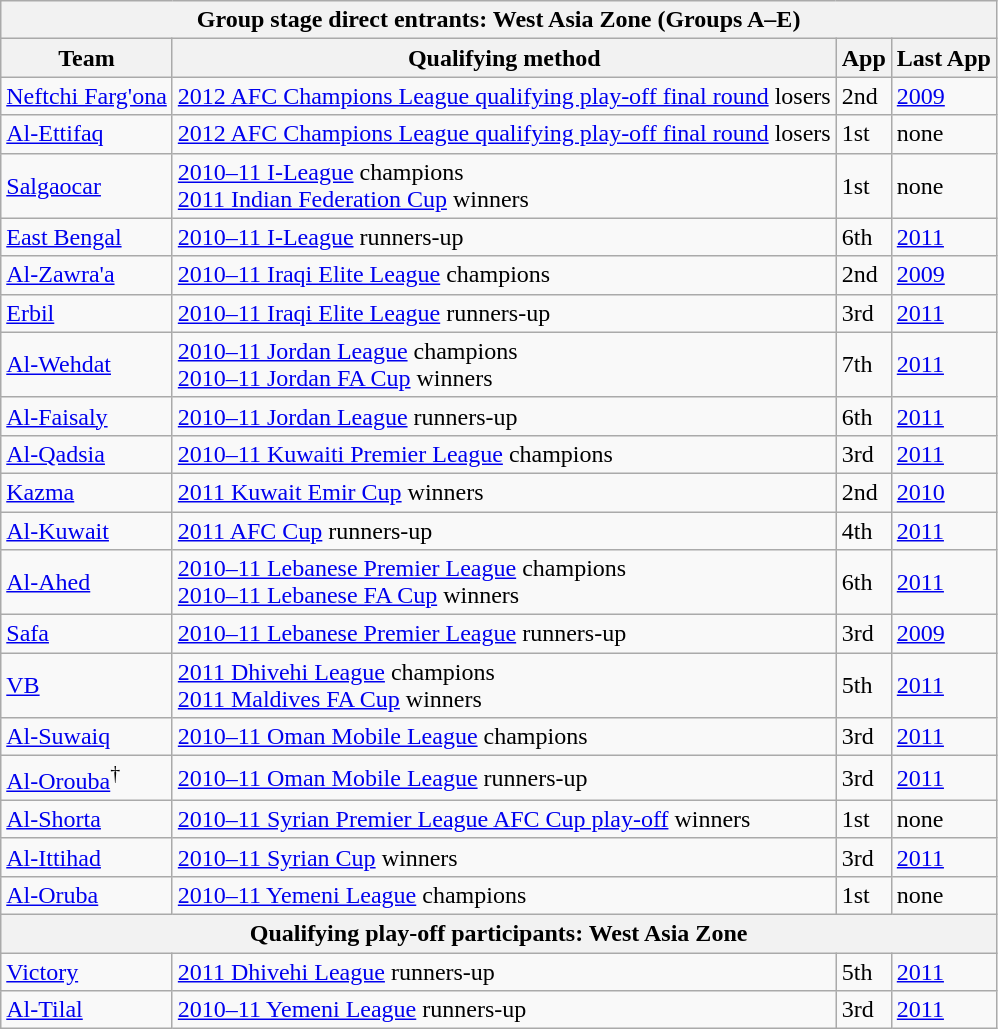<table class="wikitable">
<tr>
<th colspan=4>Group stage direct entrants: West Asia Zone (Groups A–E)</th>
</tr>
<tr>
<th>Team</th>
<th>Qualifying method</th>
<th>App</th>
<th>Last App</th>
</tr>
<tr>
<td> <a href='#'>Neftchi Farg'ona</a></td>
<td><a href='#'>2012 AFC Champions League qualifying play-off final round</a> losers</td>
<td>2nd</td>
<td><a href='#'>2009</a></td>
</tr>
<tr>
<td> <a href='#'>Al-Ettifaq</a></td>
<td><a href='#'>2012 AFC Champions League qualifying play-off final round</a> losers</td>
<td>1st</td>
<td>none</td>
</tr>
<tr>
<td> <a href='#'>Salgaocar</a></td>
<td><a href='#'>2010–11 I-League</a> champions <br> <a href='#'>2011 Indian Federation Cup</a> winners</td>
<td>1st</td>
<td>none</td>
</tr>
<tr>
<td> <a href='#'>East Bengal</a></td>
<td><a href='#'>2010–11 I-League</a> runners-up</td>
<td>6th</td>
<td><a href='#'>2011</a></td>
</tr>
<tr>
<td> <a href='#'>Al-Zawra'a</a></td>
<td><a href='#'>2010–11 Iraqi Elite League</a> champions</td>
<td>2nd</td>
<td><a href='#'>2009</a></td>
</tr>
<tr>
<td> <a href='#'>Erbil</a></td>
<td><a href='#'>2010–11 Iraqi Elite League</a> runners-up</td>
<td>3rd</td>
<td><a href='#'>2011</a></td>
</tr>
<tr>
<td> <a href='#'>Al-Wehdat</a></td>
<td><a href='#'>2010–11 Jordan League</a> champions <br> <a href='#'>2010–11 Jordan FA Cup</a> winners</td>
<td>7th</td>
<td><a href='#'>2011</a></td>
</tr>
<tr>
<td> <a href='#'>Al-Faisaly</a></td>
<td><a href='#'>2010–11 Jordan League</a> runners-up</td>
<td>6th</td>
<td><a href='#'>2011</a></td>
</tr>
<tr>
<td> <a href='#'>Al-Qadsia</a></td>
<td><a href='#'>2010–11 Kuwaiti Premier League</a> champions</td>
<td>3rd</td>
<td><a href='#'>2011</a></td>
</tr>
<tr>
<td> <a href='#'>Kazma</a></td>
<td><a href='#'>2011 Kuwait Emir Cup</a> winners</td>
<td>2nd</td>
<td><a href='#'>2010</a></td>
</tr>
<tr>
<td> <a href='#'>Al-Kuwait</a></td>
<td><a href='#'>2011 AFC Cup</a> runners-up</td>
<td>4th</td>
<td><a href='#'>2011</a></td>
</tr>
<tr>
<td> <a href='#'>Al-Ahed</a></td>
<td><a href='#'>2010–11 Lebanese Premier League</a> champions<br> <a href='#'>2010–11 Lebanese FA Cup</a> winners</td>
<td>6th</td>
<td><a href='#'>2011</a></td>
</tr>
<tr>
<td> <a href='#'>Safa</a></td>
<td><a href='#'>2010–11 Lebanese Premier League</a> runners-up</td>
<td>3rd</td>
<td><a href='#'>2009</a></td>
</tr>
<tr>
<td> <a href='#'>VB</a></td>
<td><a href='#'>2011 Dhivehi League</a> champions<br> <a href='#'>2011 Maldives FA Cup</a> winners</td>
<td>5th</td>
<td><a href='#'>2011</a></td>
</tr>
<tr>
<td> <a href='#'>Al-Suwaiq</a></td>
<td><a href='#'>2010–11 Oman Mobile League</a> champions</td>
<td>3rd</td>
<td><a href='#'>2011</a></td>
</tr>
<tr>
<td> <a href='#'>Al-Orouba</a><sup>†</sup></td>
<td><a href='#'>2010–11 Oman Mobile League</a> runners-up</td>
<td>3rd</td>
<td><a href='#'>2011</a></td>
</tr>
<tr>
<td> <a href='#'>Al-Shorta</a></td>
<td><a href='#'>2010–11 Syrian Premier League AFC Cup play-off</a> winners</td>
<td>1st</td>
<td>none</td>
</tr>
<tr>
<td> <a href='#'>Al-Ittihad</a></td>
<td><a href='#'>2010–11 Syrian Cup</a> winners</td>
<td>3rd</td>
<td><a href='#'>2011</a></td>
</tr>
<tr>
<td> <a href='#'>Al-Oruba</a></td>
<td><a href='#'>2010–11 Yemeni League</a> champions</td>
<td>1st</td>
<td>none</td>
</tr>
<tr>
<th colspan=4>Qualifying play-off participants: West Asia Zone</th>
</tr>
<tr>
<td> <a href='#'>Victory</a></td>
<td><a href='#'>2011 Dhivehi League</a> runners-up</td>
<td>5th</td>
<td><a href='#'>2011</a></td>
</tr>
<tr>
<td> <a href='#'>Al-Tilal</a></td>
<td><a href='#'>2010–11 Yemeni League</a> runners-up</td>
<td>3rd</td>
<td><a href='#'>2011</a></td>
</tr>
</table>
